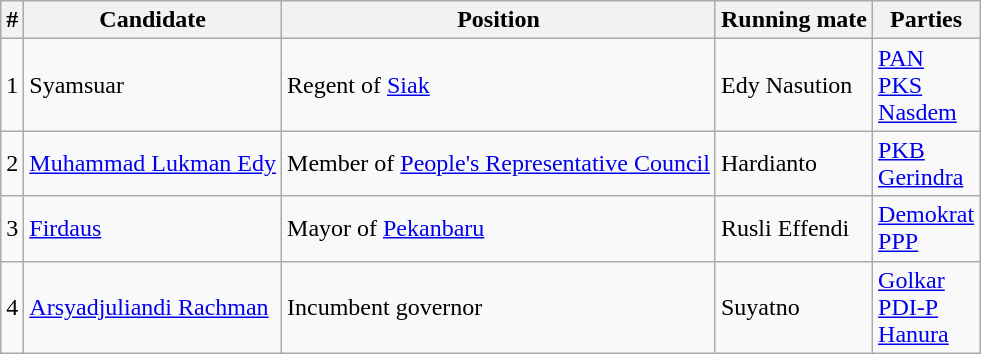<table class="wikitable">
<tr>
<th>#</th>
<th>Candidate</th>
<th>Position</th>
<th>Running mate</th>
<th>Parties</th>
</tr>
<tr>
<td>1</td>
<td>Syamsuar</td>
<td>Regent of <a href='#'>Siak</a></td>
<td>Edy Nasution</td>
<td><a href='#'>PAN</a> <br><a href='#'>PKS</a><br><a href='#'>Nasdem</a></td>
</tr>
<tr he>
<td>2</td>
<td><a href='#'>Muhammad Lukman Edy</a></td>
<td>Member of <a href='#'>People's Representative Council</a></td>
<td>Hardianto</td>
<td><a href='#'>PKB</a><br><a href='#'>Gerindra</a></td>
</tr>
<tr>
<td>3</td>
<td><a href='#'>Firdaus</a></td>
<td>Mayor of <a href='#'>Pekanbaru</a></td>
<td>Rusli Effendi</td>
<td><a href='#'>Demokrat</a><br><a href='#'>PPP</a></td>
</tr>
<tr>
<td>4</td>
<td><a href='#'>Arsyadjuliandi Rachman</a></td>
<td>Incumbent governor</td>
<td>Suyatno</td>
<td><a href='#'>Golkar</a><br><a href='#'>PDI-P</a><br><a href='#'>Hanura</a></td>
</tr>
</table>
